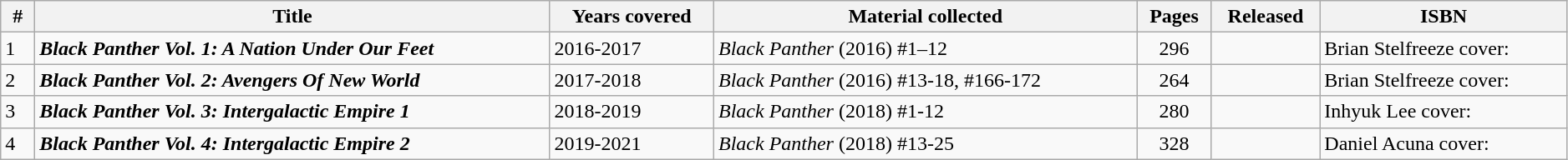<table class="wikitable sortable" width=99%>
<tr>
<th class="unsortable" width=20px>#</th>
<th>Title</th>
<th>Years covered</th>
<th class="unsortable">Material collected</th>
<th>Pages</th>
<th>Released</th>
<th class="unsortable">ISBN</th>
</tr>
<tr>
<td>1</td>
<td><strong><em>Black Panther Vol. 1: A Nation Under Our Feet</em></strong></td>
<td>2016-2017</td>
<td><em>Black Panther</em> (2016) #1–12</td>
<td style="text-align: center;">296</td>
<td></td>
<td>Brian Stelfreeze cover: </td>
</tr>
<tr>
<td>2</td>
<td><strong><em>Black Panther Vol. 2: Avengers Of New World</em></strong></td>
<td>2017-2018</td>
<td><em>Black Panther</em> (2016) #13-18, #166-172</td>
<td style="text-align: center;">264</td>
<td></td>
<td>Brian Stelfreeze cover: </td>
</tr>
<tr>
<td>3</td>
<td><strong><em>Black Panther Vol. 3: Intergalactic Empire 1</em></strong></td>
<td>2018-2019</td>
<td><em>Black Panther</em> (2018) #1-12</td>
<td style="text-align: center;">280</td>
<td></td>
<td>Inhyuk Lee cover: </td>
</tr>
<tr>
<td>4</td>
<td><strong><em>Black Panther Vol. 4:  Intergalactic Empire 2</em></strong></td>
<td>2019-2021</td>
<td><em>Black Panther</em> (2018) #13-25</td>
<td style="text-align: center;">328</td>
<td></td>
<td>Daniel Acuna cover: </td>
</tr>
</table>
